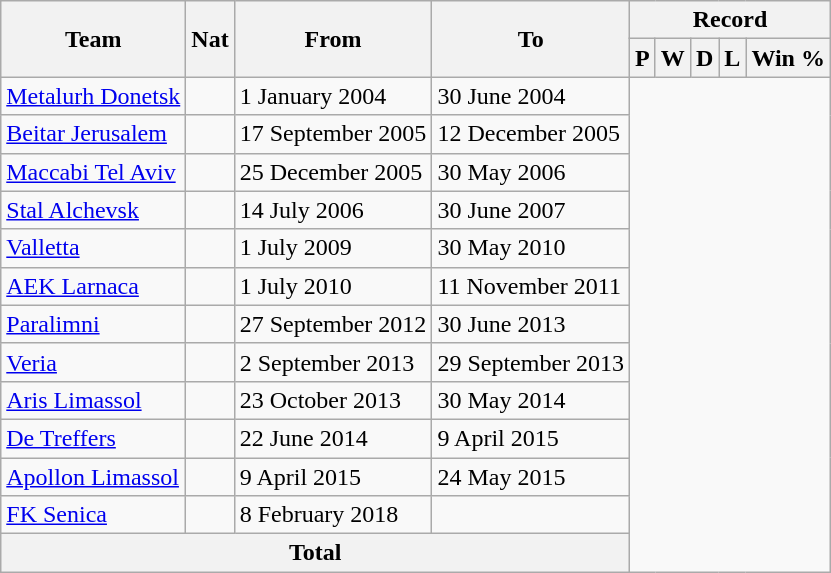<table class="wikitable" style="text-align: center">
<tr>
<th rowspan=2>Team</th>
<th rowspan=2>Nat</th>
<th rowspan=2>From</th>
<th rowspan=2>To</th>
<th colspan=7>Record</th>
</tr>
<tr>
<th>P</th>
<th>W</th>
<th>D</th>
<th>L</th>
<th>Win %</th>
</tr>
<tr>
<td align=left><a href='#'>Metalurh Donetsk</a></td>
<td></td>
<td align=left>1 January 2004</td>
<td align=left>30 June 2004<br></td>
</tr>
<tr>
<td align=left><a href='#'>Beitar Jerusalem</a></td>
<td></td>
<td align=left>17 September 2005</td>
<td align=left>12 December 2005<br></td>
</tr>
<tr>
<td align=left><a href='#'>Maccabi Tel Aviv</a></td>
<td></td>
<td align=left>25 December 2005</td>
<td align=left>30 May 2006<br></td>
</tr>
<tr>
<td align=left><a href='#'>Stal Alchevsk</a></td>
<td></td>
<td align=left>14 July 2006</td>
<td align=left>30 June 2007<br></td>
</tr>
<tr>
<td align=left><a href='#'>Valletta</a></td>
<td></td>
<td align=left>1 July 2009</td>
<td align=left>30 May 2010<br></td>
</tr>
<tr>
<td align=left><a href='#'>AEK Larnaca</a></td>
<td></td>
<td align=left>1 July 2010</td>
<td align=left>11 November 2011<br></td>
</tr>
<tr>
<td align=left><a href='#'>Paralimni</a></td>
<td></td>
<td align=left>27 September 2012</td>
<td align=left>30 June 2013<br></td>
</tr>
<tr>
<td align=left><a href='#'>Veria</a></td>
<td></td>
<td align=left>2 September 2013</td>
<td align=left>29 September 2013<br></td>
</tr>
<tr>
<td align=left><a href='#'>Aris Limassol</a></td>
<td></td>
<td align=left>23 October 2013</td>
<td align=left>30 May 2014<br></td>
</tr>
<tr>
<td align=left><a href='#'>De Treffers</a></td>
<td></td>
<td align=left>22 June 2014</td>
<td align=left>9 April 2015<br></td>
</tr>
<tr>
<td align=left><a href='#'>Apollon Limassol</a></td>
<td></td>
<td align=left>9 April 2015</td>
<td align=left>24 May 2015<br></td>
</tr>
<tr>
<td align=left><a href='#'>FK Senica</a></td>
<td></td>
<td align=left>8 February 2018</td>
<td align=left><br></td>
</tr>
<tr>
<th colspan=4>Total<br></th>
</tr>
</table>
